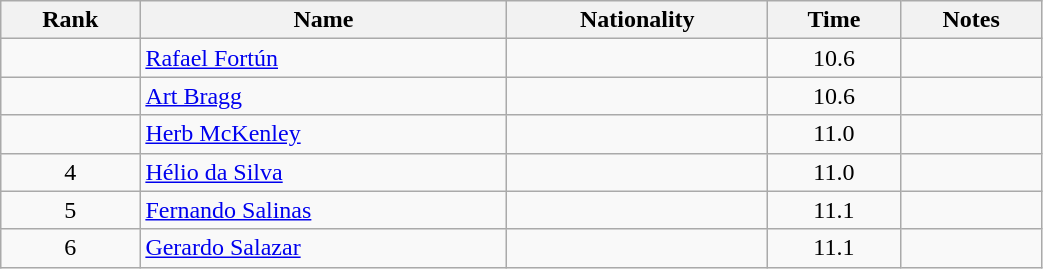<table class="wikitable sortable" style="text-align:center;width: 55%;">
<tr>
<th>Rank</th>
<th>Name</th>
<th>Nationality</th>
<th>Time</th>
<th>Notes</th>
</tr>
<tr>
<td></td>
<td align=left><a href='#'>Rafael Fortún</a></td>
<td align=left></td>
<td>10.6</td>
<td></td>
</tr>
<tr>
<td></td>
<td align=left><a href='#'>Art Bragg</a></td>
<td align=left></td>
<td>10.6</td>
<td></td>
</tr>
<tr>
<td></td>
<td align=left><a href='#'>Herb McKenley</a></td>
<td align=left></td>
<td>11.0</td>
<td></td>
</tr>
<tr>
<td>4</td>
<td align=left><a href='#'>Hélio da Silva</a></td>
<td align=left></td>
<td>11.0</td>
<td></td>
</tr>
<tr>
<td>5</td>
<td align=left><a href='#'>Fernando Salinas</a></td>
<td align=left></td>
<td>11.1</td>
<td></td>
</tr>
<tr>
<td>6</td>
<td align=left><a href='#'>Gerardo Salazar</a></td>
<td align=left></td>
<td>11.1</td>
<td></td>
</tr>
</table>
